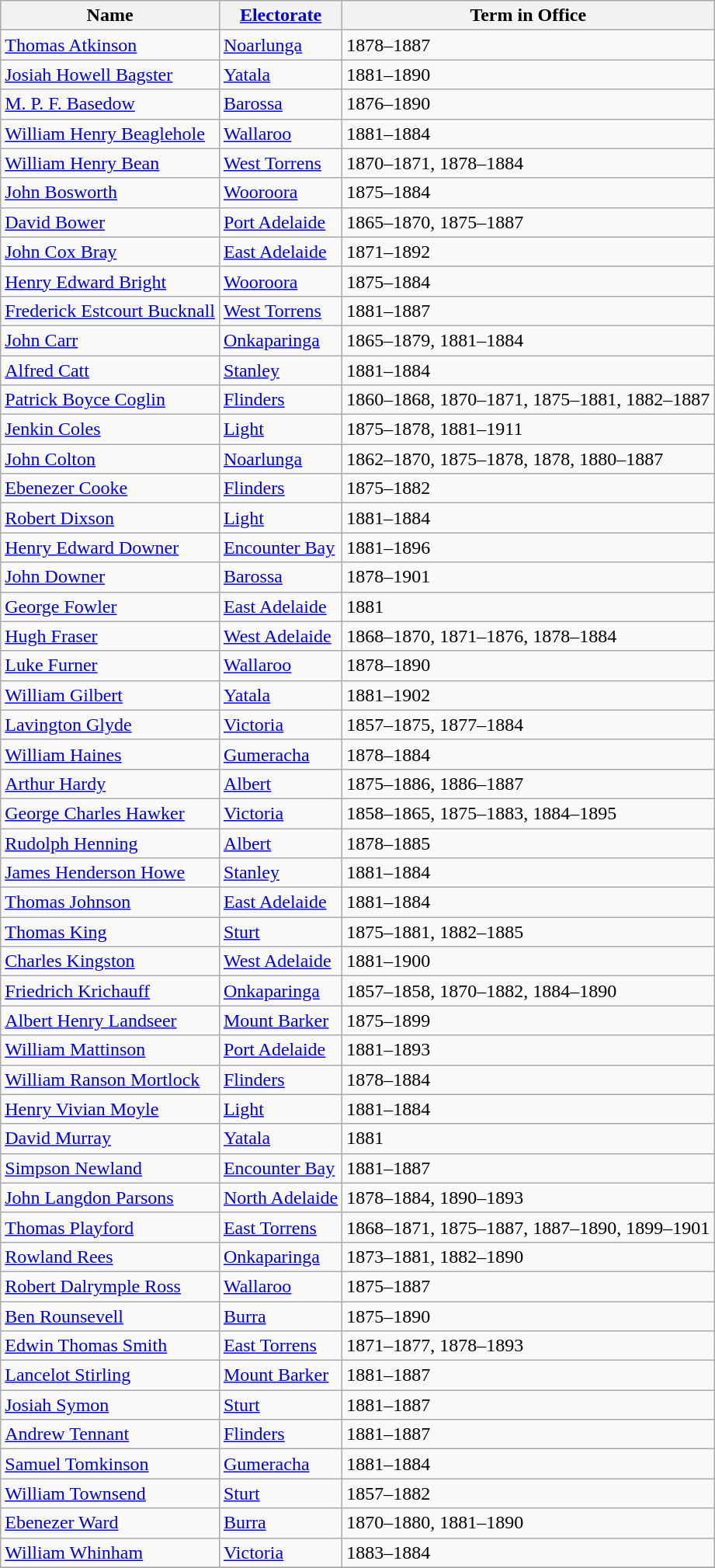<table class="wikitable sortable">
<tr>
<th><strong>Name</strong></th>
<th><strong><a href='#'>Electorate</a></strong></th>
<th><strong>Term in Office</strong></th>
</tr>
<tr>
<td><a href='#'>Thomas Atkinson</a></td>
<td><a href='#'>Noarlunga</a></td>
<td>1878–1887</td>
</tr>
<tr>
<td><a href='#'>Josiah Howell Bagster</a> </td>
<td><a href='#'>Yatala</a></td>
<td>1881–1890</td>
</tr>
<tr>
<td><a href='#'>M. P. F. Basedow</a></td>
<td><a href='#'>Barossa</a></td>
<td>1876–1890</td>
</tr>
<tr>
<td><a href='#'>William Henry Beaglehole</a></td>
<td><a href='#'>Wallaroo</a></td>
<td>1881–1884</td>
</tr>
<tr>
<td><a href='#'>William Henry Bean</a></td>
<td><a href='#'>West Torrens</a></td>
<td>1870–1871, 1878–1884</td>
</tr>
<tr>
<td><a href='#'>John Bosworth</a></td>
<td><a href='#'>Wooroora</a></td>
<td>1875–1884</td>
</tr>
<tr>
<td><a href='#'>David Bower</a></td>
<td><a href='#'>Port Adelaide</a></td>
<td>1865–1870, 1875–1887</td>
</tr>
<tr>
<td><a href='#'>John Cox Bray</a></td>
<td><a href='#'>East Adelaide</a></td>
<td>1871–1892</td>
</tr>
<tr>
<td><a href='#'>Henry Edward Bright</a></td>
<td><a href='#'>Wooroora</a></td>
<td>1875–1884</td>
</tr>
<tr>
<td><a href='#'>Frederick Estcourt Bucknall</a></td>
<td><a href='#'>West Torrens</a></td>
<td>1881–1887</td>
</tr>
<tr>
<td><a href='#'>John Carr</a></td>
<td><a href='#'>Onkaparinga</a></td>
<td>1865–1879, 1881–1884</td>
</tr>
<tr>
<td><a href='#'>Alfred Catt</a></td>
<td><a href='#'>Stanley</a></td>
<td>1881–1884</td>
</tr>
<tr>
<td><a href='#'>Patrick Boyce Coglin</a> </td>
<td><a href='#'>Flinders</a></td>
<td>1860–1868, 1870–1871, 1875–1881, 1882–1887</td>
</tr>
<tr>
<td><a href='#'>Jenkin Coles</a></td>
<td><a href='#'>Light</a></td>
<td>1875–1878, 1881–1911</td>
</tr>
<tr>
<td><a href='#'>John Colton</a></td>
<td><a href='#'>Noarlunga</a></td>
<td>1862–1870, 1875–1878, 1878, 1880–1887</td>
</tr>
<tr>
<td><a href='#'>Ebenezer Cooke</a> </td>
<td><a href='#'>Flinders</a></td>
<td>1875–1882</td>
</tr>
<tr>
<td><a href='#'>Robert Dixson</a></td>
<td><a href='#'>Light</a></td>
<td>1881–1884</td>
</tr>
<tr>
<td><a href='#'>Henry Edward Downer</a></td>
<td><a href='#'>Encounter Bay</a></td>
<td>1881–1896</td>
</tr>
<tr>
<td><a href='#'>John Downer</a></td>
<td><a href='#'>Barossa</a></td>
<td>1878–1901</td>
</tr>
<tr>
<td><a href='#'>George Fowler</a> </td>
<td><a href='#'>East Adelaide</a></td>
<td>1881</td>
</tr>
<tr>
<td><a href='#'>Hugh Fraser</a></td>
<td><a href='#'>West Adelaide</a></td>
<td>1868–1870, 1871–1876, 1878–1884</td>
</tr>
<tr>
<td><a href='#'>Luke Furner</a></td>
<td><a href='#'>Wallaroo</a></td>
<td>1878–1890</td>
</tr>
<tr>
<td><a href='#'>William Gilbert</a></td>
<td><a href='#'>Yatala</a></td>
<td>1881–1902</td>
</tr>
<tr>
<td><a href='#'>Lavington Glyde</a></td>
<td><a href='#'>Victoria</a></td>
<td>1857–1875, 1877–1884</td>
</tr>
<tr>
<td><a href='#'>William Haines</a></td>
<td><a href='#'>Gumeracha</a></td>
<td>1878–1884</td>
</tr>
<tr>
<td><a href='#'>Arthur Hardy</a></td>
<td><a href='#'>Albert</a></td>
<td>1875–1886, 1886–1887</td>
</tr>
<tr>
<td><a href='#'>George Charles Hawker</a> </td>
<td><a href='#'>Victoria</a></td>
<td>1858–1865, 1875–1883, 1884–1895</td>
</tr>
<tr>
<td><a href='#'>Rudolph Henning</a></td>
<td><a href='#'>Albert</a></td>
<td>1878–1885</td>
</tr>
<tr>
<td><a href='#'>James Henderson Howe</a></td>
<td><a href='#'>Stanley</a></td>
<td>1881–1884</td>
</tr>
<tr>
<td><a href='#'>Thomas Johnson</a> </td>
<td><a href='#'>East Adelaide</a></td>
<td>1881–1884</td>
</tr>
<tr>
<td><a href='#'>Thomas King</a> </td>
<td><a href='#'>Sturt</a></td>
<td>1875–1881, 1882–1885</td>
</tr>
<tr>
<td><a href='#'>Charles Kingston</a></td>
<td><a href='#'>West Adelaide</a></td>
<td>1881–1900</td>
</tr>
<tr>
<td><a href='#'>Friedrich Krichauff</a> </td>
<td><a href='#'>Onkaparinga</a></td>
<td>1857–1858, 1870–1882, 1884–1890</td>
</tr>
<tr>
<td><a href='#'>Albert Henry Landseer</a></td>
<td><a href='#'>Mount Barker</a></td>
<td>1875–1899</td>
</tr>
<tr>
<td><a href='#'>William Mattinson</a></td>
<td><a href='#'>Port Adelaide</a></td>
<td>1881–1893</td>
</tr>
<tr>
<td><a href='#'>William Ranson Mortlock</a></td>
<td><a href='#'>Flinders</a></td>
<td>1878–1884</td>
</tr>
<tr>
<td><a href='#'>Henry Vivian Moyle</a></td>
<td><a href='#'>Light</a></td>
<td>1881–1884</td>
</tr>
<tr>
<td><a href='#'>David Murray</a> </td>
<td><a href='#'>Yatala</a></td>
<td>1881</td>
</tr>
<tr>
<td><a href='#'>Simpson Newland</a></td>
<td><a href='#'>Encounter Bay</a></td>
<td>1881–1887</td>
</tr>
<tr>
<td><a href='#'>John Langdon Parsons</a></td>
<td><a href='#'>North Adelaide</a></td>
<td>1878–1884, 1890–1893</td>
</tr>
<tr>
<td><a href='#'>Thomas Playford</a></td>
<td><a href='#'>East Torrens</a></td>
<td>1868–1871, 1875–1887, 1887–1890, 1899–1901</td>
</tr>
<tr>
<td><a href='#'>Rowland Rees</a> </td>
<td><a href='#'>Onkaparinga</a></td>
<td>1873–1881, 1882–1890</td>
</tr>
<tr>
<td><a href='#'>Robert Dalrymple Ross</a></td>
<td><a href='#'>Wallaroo</a></td>
<td>1875–1887</td>
</tr>
<tr>
<td><a href='#'>Ben Rounsevell</a></td>
<td><a href='#'>Burra</a></td>
<td>1875–1890</td>
</tr>
<tr>
<td><a href='#'>Edwin Thomas Smith</a></td>
<td><a href='#'>East Torrens</a></td>
<td>1871–1877, 1878–1893</td>
</tr>
<tr>
<td><a href='#'>Lancelot Stirling</a></td>
<td><a href='#'>Mount Barker</a></td>
<td>1881–1887</td>
</tr>
<tr>
<td><a href='#'>Josiah Symon</a></td>
<td><a href='#'>Sturt</a></td>
<td>1881–1887</td>
</tr>
<tr>
<td><a href='#'>Andrew Tennant</a></td>
<td><a href='#'>Flinders</a></td>
<td>1881–1887</td>
</tr>
<tr>
<td><a href='#'>Samuel Tomkinson</a></td>
<td><a href='#'>Gumeracha</a></td>
<td>1881–1884</td>
</tr>
<tr>
<td><a href='#'>William Townsend</a> </td>
<td><a href='#'>Sturt</a></td>
<td>1857–1882</td>
</tr>
<tr>
<td><a href='#'>Ebenezer Ward</a></td>
<td><a href='#'>Burra</a></td>
<td>1870–1880, 1881–1890</td>
</tr>
<tr>
<td><a href='#'>William Whinham</a> </td>
<td><a href='#'>Victoria</a></td>
<td>1883–1884</td>
</tr>
<tr>
</tr>
</table>
